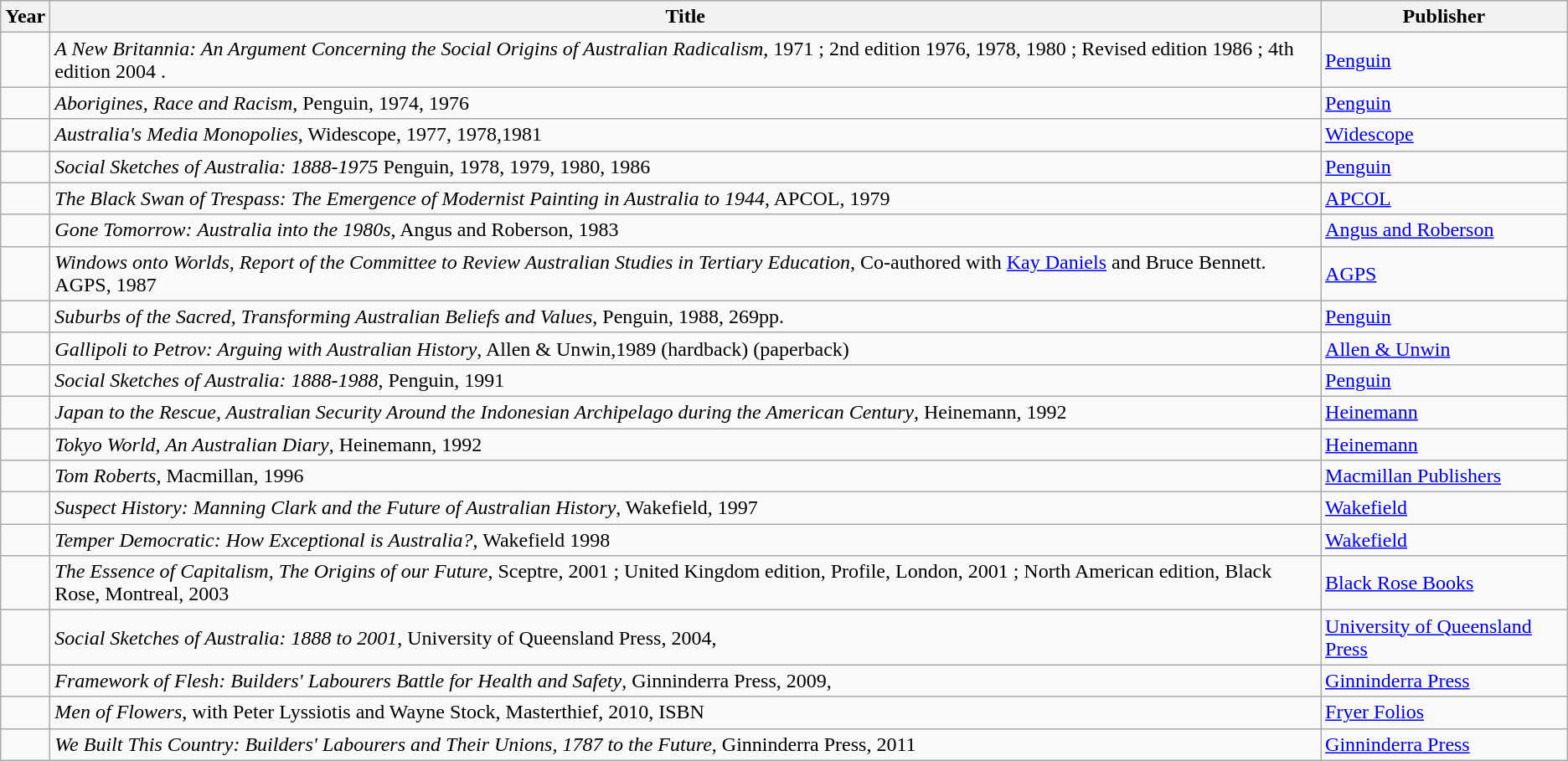<table class="wikitable sortable">
<tr>
<th>Year</th>
<th>Title</th>
<th>Publisher</th>
</tr>
<tr>
<td></td>
<td><em>A New Britannia: An Argument Concerning the Social Origins of Australian Radicalism</em>, 1971 ; 2nd edition 1976, 1978, 1980 ; Revised edition 1986 ; 4th edition 2004 .</td>
<td><a href='#'>Penguin</a></td>
</tr>
<tr>
<td></td>
<td><em>Aborigines, Race and Racism</em>, Penguin, 1974, 1976 </td>
<td><a href='#'>Penguin</a></td>
</tr>
<tr>
<td></td>
<td><em>Australia's Media Monopolies</em>, Widescope, 1977, 1978,1981 </td>
<td><a href='#'>Widescope</a></td>
</tr>
<tr>
<td></td>
<td><em>Social Sketches of Australia: 1888-1975</em> Penguin, 1978, 1979, 1980, 1986 </td>
<td><a href='#'>Penguin</a></td>
</tr>
<tr>
<td></td>
<td><em>The Black Swan of Trespass: The Emergence of Modernist Painting in Australia to 1944</em>, APCOL, 1979 </td>
<td><a href='#'>APCOL</a></td>
</tr>
<tr>
<td></td>
<td><em>Gone Tomorrow: Australia into the 1980s</em>, Angus and Roberson, 1983 </td>
<td><a href='#'>Angus and Roberson</a></td>
</tr>
<tr>
<td></td>
<td><em>Windows onto Worlds, Report of the Committee to Review Australian Studies in Tertiary Education</em>, Co-authored with <a href='#'>Kay Daniels</a> and Bruce Bennett. AGPS, 1987 </td>
<td><a href='#'>AGPS</a></td>
</tr>
<tr>
<td></td>
<td><em>Suburbs of the Sacred, Transforming Australian Beliefs and Values</em>, Penguin, 1988, 269pp. </td>
<td><a href='#'>Penguin</a></td>
</tr>
<tr>
<td></td>
<td><em>Gallipoli to Petrov: Arguing with Australian History</em>, Allen & Unwin,1989  (hardback)   (paperback)</td>
<td><a href='#'>Allen & Unwin</a></td>
</tr>
<tr>
<td></td>
<td><em>Social Sketches of Australia: 1888-1988</em>, Penguin, 1991 </td>
<td><a href='#'>Penguin</a></td>
</tr>
<tr>
<td></td>
<td><em>Japan to the Rescue, Australian Security Around the Indonesian Archipelago during the American Century</em>, Heinemann, 1992 </td>
<td><a href='#'>Heinemann</a></td>
</tr>
<tr>
<td></td>
<td><em>Tokyo World, An Australian Diary</em>, Heinemann, 1992 </td>
<td><a href='#'>Heinemann</a></td>
</tr>
<tr>
<td></td>
<td><em>Tom Roberts</em>, Macmillan, 1996 </td>
<td><a href='#'>Macmillan Publishers</a></td>
</tr>
<tr>
<td></td>
<td><em>Suspect History: Manning Clark and the Future of Australian History</em>, Wakefield, 1997 </td>
<td><a href='#'>Wakefield</a></td>
</tr>
<tr>
<td></td>
<td><em>Temper Democratic: How Exceptional is Australia?</em>, Wakefield 1998 </td>
<td><a href='#'>Wakefield</a></td>
</tr>
<tr>
<td></td>
<td><em>The Essence of Capitalism, The Origins of our Future</em>, Sceptre, 2001 ; United Kingdom edition, Profile, London, 2001 ; North American edition, Black Rose, Montreal, 2003 </td>
<td><a href='#'>Black Rose Books</a></td>
</tr>
<tr>
<td></td>
<td><em>Social Sketches of Australia: 1888 to 2001</em>, University of Queensland Press, 2004, </td>
<td><a href='#'>University of Queensland Press</a></td>
</tr>
<tr>
<td></td>
<td><em>Framework of Flesh: Builders' Labourers Battle for Health and Safety</em>, Ginninderra Press, 2009, </td>
<td><a href='#'>Ginninderra Press</a></td>
</tr>
<tr>
<td></td>
<td><em>Men of Flowers</em>, with Peter Lyssiotis and Wayne Stock, Masterthief, 2010, ISBN</td>
<td><a href='#'>Fryer Folios</a></td>
</tr>
<tr>
<td></td>
<td><em>We Built This Country: Builders' Labourers and Their Unions, 1787 to the Future</em>, Ginninderra Press, 2011 </td>
<td><a href='#'>Ginninderra Press</a></td>
</tr>
</table>
